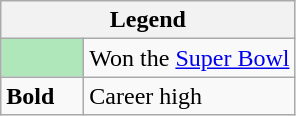<table class="wikitable mw-collapsible">
<tr>
<th colspan="2">Legend</th>
</tr>
<tr>
<td style="background:#afe6ba; width:3em;"></td>
<td>Won the <a href='#'>Super Bowl</a></td>
</tr>
<tr>
<td><strong>Bold</strong></td>
<td>Career high</td>
</tr>
</table>
